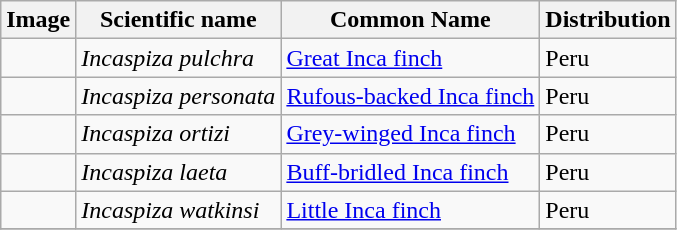<table class="wikitable">
<tr>
<th>Image</th>
<th>Scientific name</th>
<th>Common Name</th>
<th>Distribution</th>
</tr>
<tr>
<td></td>
<td><em>Incaspiza pulchra</em></td>
<td><a href='#'>Great Inca finch</a></td>
<td>Peru</td>
</tr>
<tr>
<td></td>
<td><em>Incaspiza personata</em></td>
<td><a href='#'>Rufous-backed Inca finch</a></td>
<td>Peru</td>
</tr>
<tr>
<td></td>
<td><em>Incaspiza ortizi</em></td>
<td><a href='#'>Grey-winged Inca finch</a></td>
<td>Peru</td>
</tr>
<tr>
<td></td>
<td><em>Incaspiza laeta</em></td>
<td><a href='#'>Buff-bridled Inca finch</a></td>
<td>Peru</td>
</tr>
<tr>
<td></td>
<td><em>Incaspiza watkinsi</em></td>
<td><a href='#'>Little Inca finch</a></td>
<td>Peru</td>
</tr>
<tr>
</tr>
</table>
